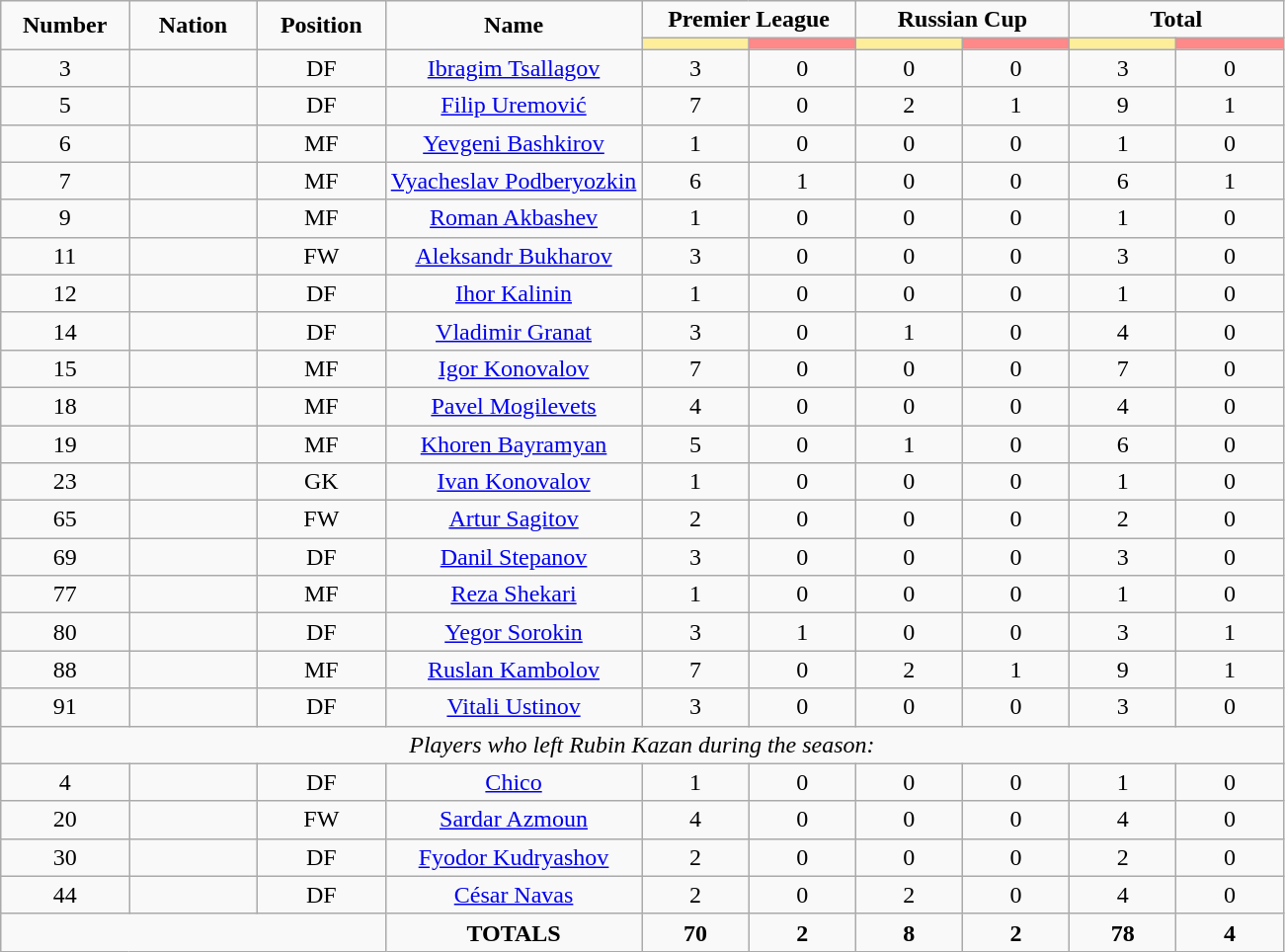<table class="wikitable" style="font-size: 100%; text-align: center;">
<tr>
<td rowspan="2" width="10%" align="center"><strong>Number</strong></td>
<td rowspan="2" width="10%" align="center"><strong>Nation</strong></td>
<td rowspan="2" width="10%" align="center"><strong>Position</strong></td>
<td rowspan="2" width="20%" align="center"><strong>Name</strong></td>
<td colspan="2" align="center"><strong>Premier League</strong></td>
<td colspan="2" align="center"><strong>Russian Cup</strong></td>
<td colspan="2" align="center"><strong>Total</strong></td>
</tr>
<tr>
<th width=60 style="background: #FFEE99"></th>
<th width=60 style="background: #FF8888"></th>
<th width=60 style="background: #FFEE99"></th>
<th width=60 style="background: #FF8888"></th>
<th width=60 style="background: #FFEE99"></th>
<th width=60 style="background: #FF8888"></th>
</tr>
<tr>
<td>3</td>
<td></td>
<td>DF</td>
<td><a href='#'>Ibragim Tsallagov</a></td>
<td>3</td>
<td>0</td>
<td>0</td>
<td>0</td>
<td>3</td>
<td>0</td>
</tr>
<tr>
<td>5</td>
<td></td>
<td>DF</td>
<td><a href='#'>Filip Uremović</a></td>
<td>7</td>
<td>0</td>
<td>2</td>
<td>1</td>
<td>9</td>
<td>1</td>
</tr>
<tr>
<td>6</td>
<td></td>
<td>MF</td>
<td><a href='#'>Yevgeni Bashkirov</a></td>
<td>1</td>
<td>0</td>
<td>0</td>
<td>0</td>
<td>1</td>
<td>0</td>
</tr>
<tr>
<td>7</td>
<td></td>
<td>MF</td>
<td><a href='#'>Vyacheslav Podberyozkin</a></td>
<td>6</td>
<td>1</td>
<td>0</td>
<td>0</td>
<td>6</td>
<td>1</td>
</tr>
<tr>
<td>9</td>
<td></td>
<td>MF</td>
<td><a href='#'>Roman Akbashev</a></td>
<td>1</td>
<td>0</td>
<td>0</td>
<td>0</td>
<td>1</td>
<td>0</td>
</tr>
<tr>
<td>11</td>
<td></td>
<td>FW</td>
<td><a href='#'>Aleksandr Bukharov</a></td>
<td>3</td>
<td>0</td>
<td>0</td>
<td>0</td>
<td>3</td>
<td>0</td>
</tr>
<tr>
<td>12</td>
<td></td>
<td>DF</td>
<td><a href='#'>Ihor Kalinin</a></td>
<td>1</td>
<td>0</td>
<td>0</td>
<td>0</td>
<td>1</td>
<td>0</td>
</tr>
<tr>
<td>14</td>
<td></td>
<td>DF</td>
<td><a href='#'>Vladimir Granat</a></td>
<td>3</td>
<td>0</td>
<td>1</td>
<td>0</td>
<td>4</td>
<td>0</td>
</tr>
<tr>
<td>15</td>
<td></td>
<td>MF</td>
<td><a href='#'>Igor Konovalov</a></td>
<td>7</td>
<td>0</td>
<td>0</td>
<td>0</td>
<td>7</td>
<td>0</td>
</tr>
<tr>
<td>18</td>
<td></td>
<td>MF</td>
<td><a href='#'>Pavel Mogilevets</a></td>
<td>4</td>
<td>0</td>
<td>0</td>
<td>0</td>
<td>4</td>
<td>0</td>
</tr>
<tr>
<td>19</td>
<td></td>
<td>MF</td>
<td><a href='#'>Khoren Bayramyan</a></td>
<td>5</td>
<td>0</td>
<td>1</td>
<td>0</td>
<td>6</td>
<td>0</td>
</tr>
<tr>
<td>23</td>
<td></td>
<td>GK</td>
<td><a href='#'>Ivan Konovalov</a></td>
<td>1</td>
<td>0</td>
<td>0</td>
<td>0</td>
<td>1</td>
<td>0</td>
</tr>
<tr>
<td>65</td>
<td></td>
<td>FW</td>
<td><a href='#'>Artur Sagitov</a></td>
<td>2</td>
<td>0</td>
<td>0</td>
<td>0</td>
<td>2</td>
<td>0</td>
</tr>
<tr>
<td>69</td>
<td></td>
<td>DF</td>
<td><a href='#'>Danil Stepanov</a></td>
<td>3</td>
<td>0</td>
<td>0</td>
<td>0</td>
<td>3</td>
<td>0</td>
</tr>
<tr>
<td>77</td>
<td></td>
<td>MF</td>
<td><a href='#'>Reza Shekari</a></td>
<td>1</td>
<td>0</td>
<td>0</td>
<td>0</td>
<td>1</td>
<td>0</td>
</tr>
<tr>
<td>80</td>
<td></td>
<td>DF</td>
<td><a href='#'>Yegor Sorokin</a></td>
<td>3</td>
<td>1</td>
<td>0</td>
<td>0</td>
<td>3</td>
<td>1</td>
</tr>
<tr>
<td>88</td>
<td></td>
<td>MF</td>
<td><a href='#'>Ruslan Kambolov</a></td>
<td>7</td>
<td>0</td>
<td>2</td>
<td>1</td>
<td>9</td>
<td>1</td>
</tr>
<tr>
<td>91</td>
<td></td>
<td>DF</td>
<td><a href='#'>Vitali Ustinov</a></td>
<td>3</td>
<td>0</td>
<td>0</td>
<td>0</td>
<td>3</td>
<td>0</td>
</tr>
<tr>
<td colspan="14"><em>Players who left Rubin Kazan during the season:</em></td>
</tr>
<tr>
<td>4</td>
<td></td>
<td>DF</td>
<td><a href='#'>Chico</a></td>
<td>1</td>
<td>0</td>
<td>0</td>
<td>0</td>
<td>1</td>
<td>0</td>
</tr>
<tr>
<td>20</td>
<td></td>
<td>FW</td>
<td><a href='#'>Sardar Azmoun</a></td>
<td>4</td>
<td>0</td>
<td>0</td>
<td>0</td>
<td>4</td>
<td>0</td>
</tr>
<tr>
<td>30</td>
<td></td>
<td>DF</td>
<td><a href='#'>Fyodor Kudryashov</a></td>
<td>2</td>
<td>0</td>
<td>0</td>
<td>0</td>
<td>2</td>
<td>0</td>
</tr>
<tr>
<td>44</td>
<td></td>
<td>DF</td>
<td><a href='#'>César Navas</a></td>
<td>2</td>
<td>0</td>
<td>2</td>
<td>0</td>
<td>4</td>
<td>0</td>
</tr>
<tr>
<td colspan="3"></td>
<td><strong>TOTALS</strong></td>
<td><strong>70</strong></td>
<td><strong>2</strong></td>
<td><strong>8</strong></td>
<td><strong>2</strong></td>
<td><strong>78</strong></td>
<td><strong>4</strong></td>
</tr>
</table>
